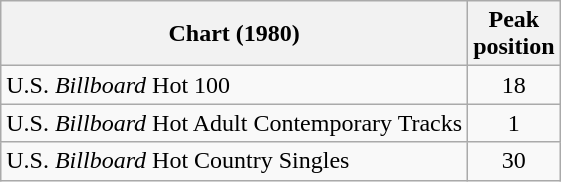<table class="wikitable sortable">
<tr>
<th align="left">Chart (1980)</th>
<th style="text-align:center;">Peak<br>position</th>
</tr>
<tr>
<td align="left">U.S. <em>Billboard</em> Hot 100</td>
<td style="text-align:center;">18</td>
</tr>
<tr>
<td align="left">U.S. <em>Billboard</em> Hot Adult Contemporary Tracks</td>
<td style="text-align:center;">1</td>
</tr>
<tr>
<td align="left">U.S. <em>Billboard</em> Hot Country Singles</td>
<td style="text-align:center;">30</td>
</tr>
</table>
